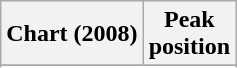<table class="wikitable sortable plainrowheaders" style="text-align:center">
<tr>
<th scope="col">Chart (2008)</th>
<th scope="col">Peak<br> position</th>
</tr>
<tr>
</tr>
<tr>
</tr>
<tr>
</tr>
<tr>
</tr>
<tr>
</tr>
<tr>
</tr>
<tr>
</tr>
<tr>
</tr>
<tr>
</tr>
<tr>
</tr>
<tr>
</tr>
<tr>
</tr>
<tr>
</tr>
<tr>
</tr>
<tr>
</tr>
<tr>
</tr>
<tr>
</tr>
<tr>
</tr>
</table>
